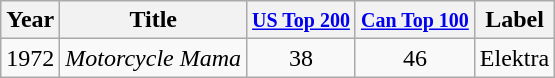<table class="wikitable">
<tr>
<th>Year</th>
<th>Title</th>
<th><small><a href='#'>US Top 200</a></small></th>
<th><small><a href='#'>Can Top 100</a></small></th>
<th>Label</th>
</tr>
<tr>
<td>1972</td>
<td><em>Motorcycle Mama</em></td>
<td align="center">38</td>
<td align="center">46</td>
<td align="center">Elektra</td>
</tr>
</table>
